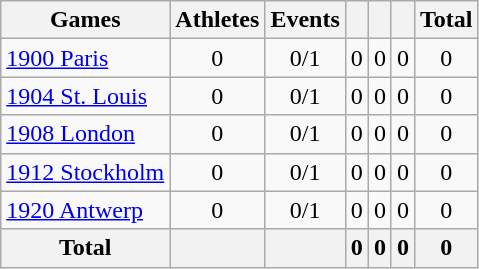<table class="wikitable sortable" style="text-align:center">
<tr>
<th>Games</th>
<th>Athletes</th>
<th>Events</th>
<th width:3em; font-weight:bold;"></th>
<th width:3em; font-weight:bold;"></th>
<th width:3em; font-weight:bold;"></th>
<th style="width:3; font-weight:bold;">Total</th>
</tr>
<tr>
<td align=left> <a href='#'>1900 Paris</a></td>
<td>0</td>
<td>0/1</td>
<td>0</td>
<td>0</td>
<td>0</td>
<td>0</td>
</tr>
<tr>
<td align=left> <a href='#'>1904 St. Louis</a></td>
<td>0</td>
<td>0/1</td>
<td>0</td>
<td>0</td>
<td>0</td>
<td>0</td>
</tr>
<tr>
<td align=left> <a href='#'>1908 London</a></td>
<td>0</td>
<td>0/1</td>
<td>0</td>
<td>0</td>
<td>0</td>
<td>0</td>
</tr>
<tr>
<td align=left> <a href='#'>1912 Stockholm</a></td>
<td>0</td>
<td>0/1</td>
<td>0</td>
<td>0</td>
<td>0</td>
<td>0</td>
</tr>
<tr>
<td align=left> <a href='#'>1920 Antwerp</a></td>
<td>0</td>
<td>0/1</td>
<td>0</td>
<td>0</td>
<td>0</td>
<td>0</td>
</tr>
<tr>
<th>Total</th>
<th></th>
<th></th>
<th>0</th>
<th>0</th>
<th>0</th>
<th>0</th>
</tr>
</table>
